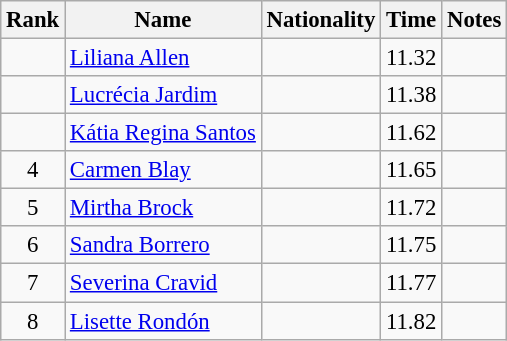<table class="wikitable sortable" style="text-align:center;font-size:95%">
<tr>
<th>Rank</th>
<th>Name</th>
<th>Nationality</th>
<th>Time</th>
<th>Notes</th>
</tr>
<tr>
<td></td>
<td align=left><a href='#'>Liliana Allen</a></td>
<td align=left></td>
<td>11.32</td>
<td></td>
</tr>
<tr>
<td></td>
<td align=left><a href='#'>Lucrécia Jardim</a></td>
<td align=left></td>
<td>11.38</td>
<td></td>
</tr>
<tr>
<td></td>
<td align=left><a href='#'>Kátia Regina Santos</a></td>
<td align=left></td>
<td>11.62</td>
<td></td>
</tr>
<tr>
<td>4</td>
<td align=left><a href='#'>Carmen Blay</a></td>
<td align=left></td>
<td>11.65</td>
<td></td>
</tr>
<tr>
<td>5</td>
<td align=left><a href='#'>Mirtha Brock</a></td>
<td align=left></td>
<td>11.72</td>
<td></td>
</tr>
<tr>
<td>6</td>
<td align=left><a href='#'>Sandra Borrero</a></td>
<td align=left></td>
<td>11.75</td>
<td></td>
</tr>
<tr>
<td>7</td>
<td align=left><a href='#'>Severina Cravid</a></td>
<td align=left></td>
<td>11.77</td>
<td></td>
</tr>
<tr>
<td>8</td>
<td align=left><a href='#'>Lisette Rondón</a></td>
<td align=left></td>
<td>11.82</td>
<td></td>
</tr>
</table>
